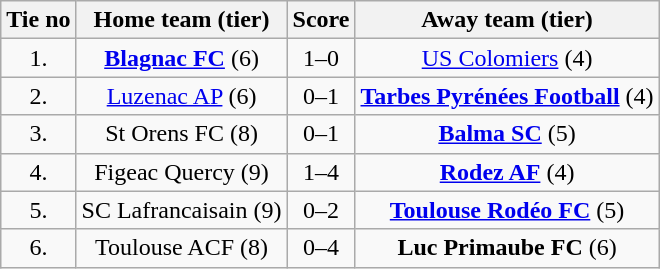<table class="wikitable" style="text-align: center">
<tr>
<th>Tie no</th>
<th>Home team (tier)</th>
<th>Score</th>
<th>Away team (tier)</th>
</tr>
<tr>
<td>1.</td>
<td><strong><a href='#'>Blagnac FC</a></strong> (6)</td>
<td>1–0 </td>
<td><a href='#'>US Colomiers</a> (4)</td>
</tr>
<tr>
<td>2.</td>
<td><a href='#'>Luzenac AP</a> (6)</td>
<td>0–1</td>
<td><strong><a href='#'>Tarbes Pyrénées Football</a></strong> (4)</td>
</tr>
<tr>
<td>3.</td>
<td>St Orens FC (8)</td>
<td>0–1</td>
<td><strong><a href='#'>Balma SC</a></strong> (5)</td>
</tr>
<tr>
<td>4.</td>
<td>Figeac Quercy (9)</td>
<td>1–4</td>
<td><strong><a href='#'>Rodez AF</a></strong> (4)</td>
</tr>
<tr>
<td>5.</td>
<td>SC Lafrancaisain (9)</td>
<td>0–2</td>
<td><strong><a href='#'>Toulouse Rodéo FC</a></strong> (5)</td>
</tr>
<tr>
<td>6.</td>
<td>Toulouse ACF (8)</td>
<td>0–4</td>
<td><strong>Luc Primaube FC</strong> (6)</td>
</tr>
</table>
